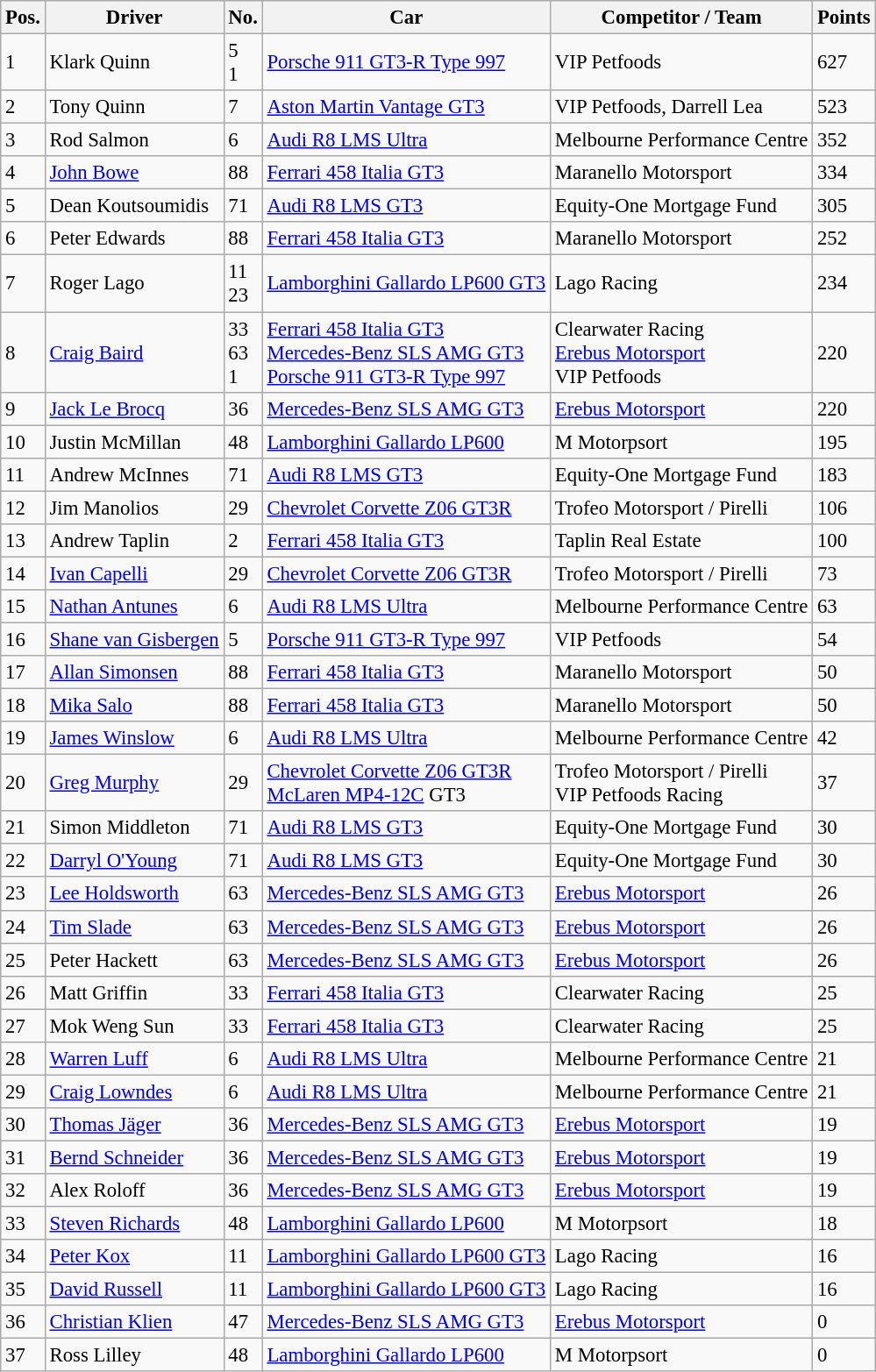<table class="wikitable" style="font-size: 95%;">
<tr>
<th>Pos.</th>
<th>Driver</th>
<th>No.</th>
<th>Car</th>
<th>Competitor / Team</th>
<th>Points</th>
</tr>
<tr>
<td>1</td>
<td>Klark Quinn</td>
<td>5<br>1</td>
<td><a href='#'>Porsche 911 GT3-R Type 997</a></td>
<td>VIP Petfoods</td>
<td>627</td>
</tr>
<tr>
<td>2</td>
<td>Tony Quinn</td>
<td>7</td>
<td><a href='#'>Aston Martin Vantage GT3</a></td>
<td>VIP Petfoods, Darrell Lea</td>
<td>523</td>
</tr>
<tr>
<td>3</td>
<td>Rod Salmon</td>
<td>6</td>
<td><a href='#'>Audi R8 LMS Ultra</a></td>
<td>Melbourne Performance Centre</td>
<td>352</td>
</tr>
<tr>
<td>4</td>
<td><a href='#'>John Bowe</a></td>
<td>88</td>
<td><a href='#'>Ferrari 458 Italia GT3</a></td>
<td>Maranello Motorsport</td>
<td>334</td>
</tr>
<tr>
<td>5</td>
<td>Dean Koutsoumidis</td>
<td>71</td>
<td><a href='#'>Audi R8 LMS GT3</a></td>
<td>Equity-One Mortgage Fund</td>
<td>305</td>
</tr>
<tr>
<td>6</td>
<td>Peter Edwards</td>
<td>88</td>
<td><a href='#'>Ferrari 458 Italia GT3</a></td>
<td>Maranello Motorsport</td>
<td>252</td>
</tr>
<tr>
<td>7</td>
<td>Roger Lago</td>
<td>11<br>23</td>
<td><a href='#'>Lamborghini Gallardo LP600 GT3</a></td>
<td>Lago Racing</td>
<td>234</td>
</tr>
<tr>
<td>8</td>
<td><a href='#'>Craig Baird</a></td>
<td>33 <br> 63 <br> 1</td>
<td><a href='#'>Ferrari 458 Italia GT3</a><br><a href='#'>Mercedes-Benz SLS AMG GT3</a><br><a href='#'>Porsche 911 GT3-R Type 997</a></td>
<td>Clearwater Racing <br> <a href='#'>Erebus Motorsport</a> <br> VIP Petfoods</td>
<td>220</td>
</tr>
<tr>
<td>9</td>
<td><a href='#'>Jack Le Brocq</a></td>
<td>36</td>
<td><a href='#'>Mercedes-Benz SLS AMG GT3</a></td>
<td><a href='#'>Erebus Motorsport</a></td>
<td>220</td>
</tr>
<tr>
<td>10</td>
<td>Justin McMillan</td>
<td>48</td>
<td><a href='#'>Lamborghini Gallardo LP600</a></td>
<td>M Motorpsort</td>
<td>195</td>
</tr>
<tr>
<td>11</td>
<td>Andrew McInnes</td>
<td>71</td>
<td><a href='#'>Audi R8 LMS GT3</a></td>
<td>Equity-One Mortgage Fund</td>
<td>183</td>
</tr>
<tr>
<td>12</td>
<td>Jim Manolios</td>
<td>29</td>
<td><a href='#'>Chevrolet Corvette Z06 GT3R</a></td>
<td>Trofeo Motorsport / Pirelli</td>
<td>106</td>
</tr>
<tr>
<td>13</td>
<td>Andrew Taplin</td>
<td>2</td>
<td><a href='#'>Ferrari 458 Italia GT3</a></td>
<td>Taplin Real Estate</td>
<td>100</td>
</tr>
<tr>
<td>14</td>
<td><a href='#'>Ivan Capelli</a></td>
<td>29</td>
<td><a href='#'>Chevrolet Corvette Z06 GT3R</a></td>
<td>Trofeo Motorsport / Pirelli</td>
<td>73</td>
</tr>
<tr>
<td>15</td>
<td><a href='#'>Nathan Antunes</a></td>
<td>6</td>
<td><a href='#'>Audi R8 LMS Ultra</a></td>
<td>Melbourne Performance Centre</td>
<td>63</td>
</tr>
<tr>
<td>16</td>
<td><a href='#'>Shane van Gisbergen</a></td>
<td>5</td>
<td><a href='#'>Porsche 911 GT3-R Type 997</a></td>
<td>VIP Petfoods</td>
<td>54</td>
</tr>
<tr>
<td>17</td>
<td><a href='#'>Allan Simonsen</a></td>
<td>88</td>
<td><a href='#'>Ferrari 458 Italia GT3</a></td>
<td>Maranello Motorsport</td>
<td>50</td>
</tr>
<tr>
<td>18</td>
<td><a href='#'>Mika Salo</a></td>
<td>88</td>
<td><a href='#'>Ferrari 458 Italia GT3</a></td>
<td>Maranello Motorsport</td>
<td>50</td>
</tr>
<tr>
<td>19</td>
<td><a href='#'>James Winslow</a></td>
<td>6</td>
<td><a href='#'>Audi R8 LMS Ultra</a></td>
<td>Melbourne Performance Centre</td>
<td>42</td>
</tr>
<tr>
<td>20</td>
<td><a href='#'>Greg Murphy</a></td>
<td>29</td>
<td><a href='#'>Chevrolet Corvette Z06 GT3R</a><br> <a href='#'>McLaren MP4-12C</a> GT3</td>
<td>Trofeo Motorsport / Pirelli<br>VIP Petfoods Racing</td>
<td>37</td>
</tr>
<tr>
<td>21</td>
<td>Simon Middleton</td>
<td>71</td>
<td><a href='#'>Audi R8 LMS GT3</a></td>
<td>Equity-One Mortgage Fund</td>
<td>30</td>
</tr>
<tr>
<td>22</td>
<td><a href='#'>Darryl O'Young</a></td>
<td>71</td>
<td><a href='#'>Audi R8 LMS GT3</a></td>
<td>Equity-One Mortgage Fund</td>
<td>30</td>
</tr>
<tr>
<td>23</td>
<td><a href='#'>Lee Holdsworth</a></td>
<td>63</td>
<td><a href='#'>Mercedes-Benz SLS AMG GT3</a></td>
<td><a href='#'>Erebus Motorsport</a></td>
<td>26</td>
</tr>
<tr>
<td>24</td>
<td><a href='#'>Tim Slade</a></td>
<td>63</td>
<td><a href='#'>Mercedes-Benz SLS AMG GT3</a></td>
<td><a href='#'>Erebus Motorsport</a></td>
<td>26</td>
</tr>
<tr>
<td>25</td>
<td>Peter Hackett</td>
<td>63</td>
<td><a href='#'>Mercedes-Benz SLS AMG GT3</a></td>
<td><a href='#'>Erebus Motorsport</a></td>
<td>26</td>
</tr>
<tr>
<td>26</td>
<td>Matt Griffin</td>
<td>33</td>
<td><a href='#'>Ferrari 458 Italia GT3</a></td>
<td>Clearwater Racing</td>
<td>25</td>
</tr>
<tr>
<td>27</td>
<td>Mok Weng Sun</td>
<td>33</td>
<td><a href='#'>Ferrari 458 Italia GT3</a></td>
<td>Clearwater Racing</td>
<td>25</td>
</tr>
<tr>
<td>28</td>
<td><a href='#'>Warren Luff</a></td>
<td>6</td>
<td><a href='#'>Audi R8 LMS Ultra</a></td>
<td>Melbourne Performance Centre</td>
<td>21</td>
</tr>
<tr>
<td>29</td>
<td><a href='#'>Craig Lowndes</a></td>
<td>6</td>
<td><a href='#'>Audi R8 LMS Ultra</a></td>
<td>Melbourne Performance Centre</td>
<td>21</td>
</tr>
<tr>
<td>30</td>
<td><a href='#'>Thomas Jäger</a></td>
<td>36</td>
<td><a href='#'>Mercedes-Benz SLS AMG GT3</a></td>
<td><a href='#'>Erebus Motorsport</a></td>
<td>19</td>
</tr>
<tr>
<td>31</td>
<td><a href='#'>Bernd Schneider</a></td>
<td>36</td>
<td><a href='#'>Mercedes-Benz SLS AMG GT3</a></td>
<td><a href='#'>Erebus Motorsport</a></td>
<td>19</td>
</tr>
<tr>
<td>32</td>
<td>Alex Roloff</td>
<td>36</td>
<td><a href='#'>Mercedes-Benz SLS AMG GT3</a></td>
<td><a href='#'>Erebus Motorsport</a></td>
<td>19</td>
</tr>
<tr>
<td>33</td>
<td><a href='#'>Steven Richards</a></td>
<td>48</td>
<td><a href='#'>Lamborghini Gallardo LP600</a></td>
<td>M Motorpsort</td>
<td>18</td>
</tr>
<tr>
<td>34</td>
<td><a href='#'>Peter Kox</a></td>
<td>11</td>
<td><a href='#'>Lamborghini Gallardo LP600 GT3</a></td>
<td>Lago Racing</td>
<td>16</td>
</tr>
<tr>
<td>35</td>
<td><a href='#'>David Russell</a></td>
<td>11</td>
<td><a href='#'>Lamborghini Gallardo LP600 GT3</a></td>
<td>Lago Racing</td>
<td>16</td>
</tr>
<tr>
<td>36</td>
<td><a href='#'>Christian Klien</a></td>
<td>47</td>
<td><a href='#'>Mercedes-Benz SLS AMG GT3</a></td>
<td><a href='#'>Erebus Motorsport</a></td>
<td>0</td>
</tr>
<tr>
<td>37</td>
<td>Ross Lilley</td>
<td>48</td>
<td><a href='#'>Lamborghini Gallardo LP600</a></td>
<td>M Motorpsort</td>
<td>0</td>
</tr>
</table>
